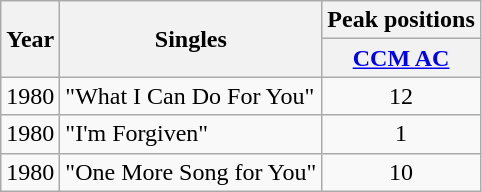<table class="wikitable">
<tr>
<th rowspan="2">Year</th>
<th rowspan="2">Singles</th>
<th colspan="2">Peak positions</th>
</tr>
<tr>
<th><a href='#'>CCM AC</a></th>
</tr>
<tr>
<td>1980</td>
<td>"What I Can Do For You"</td>
<td align="center">12</td>
</tr>
<tr>
<td>1980</td>
<td>"I'm Forgiven"</td>
<td align="center">1</td>
</tr>
<tr>
<td>1980</td>
<td>"One More Song for You"</td>
<td align="center">10</td>
</tr>
</table>
